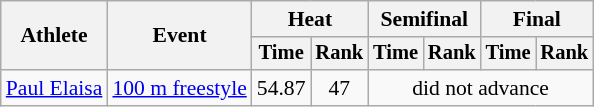<table class=wikitable style="font-size:90%">
<tr>
<th rowspan="2">Athlete</th>
<th rowspan="2">Event</th>
<th colspan="2">Heat</th>
<th colspan="2">Semifinal</th>
<th colspan="2">Final</th>
</tr>
<tr style="font-size:95%">
<th>Time</th>
<th>Rank</th>
<th>Time</th>
<th>Rank</th>
<th>Time</th>
<th>Rank</th>
</tr>
<tr align=center>
<td align=left><a href='#'>Paul Elaisa</a></td>
<td align=left><a href='#'>100 m freestyle</a></td>
<td>54.87</td>
<td>47</td>
<td colspan=4>did not advance</td>
</tr>
</table>
